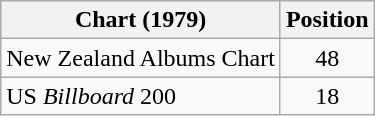<table class="wikitable sortable" style="text-align:center;">
<tr>
<th>Chart (1979)</th>
<th>Position</th>
</tr>
<tr>
<td align="left">New Zealand Albums Chart</td>
<td>48</td>
</tr>
<tr>
<td align="left">US <em>Billboard</em> 200</td>
<td>18</td>
</tr>
</table>
